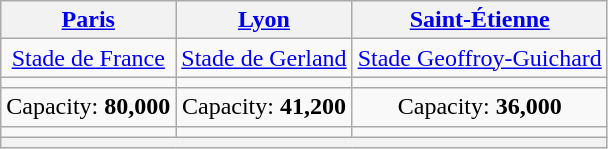<table class="wikitable" style="text-align:center">
<tr>
<th><a href='#'>Paris</a> </th>
<th><a href='#'>Lyon</a></th>
<th><a href='#'>Saint-Étienne</a></th>
</tr>
<tr>
<td><a href='#'>Stade de France</a></td>
<td><a href='#'>Stade de Gerland</a></td>
<td><a href='#'>Stade Geoffroy-Guichard</a></td>
</tr>
<tr>
<td></td>
<td></td>
<td></td>
</tr>
<tr>
<td>Capacity: <strong>80,000</strong></td>
<td>Capacity: <strong>41,200</strong></td>
<td>Capacity: <strong>36,000</strong></td>
</tr>
<tr>
<td></td>
<td></td>
<td></td>
</tr>
<tr>
<th colspan="3"></th>
</tr>
</table>
